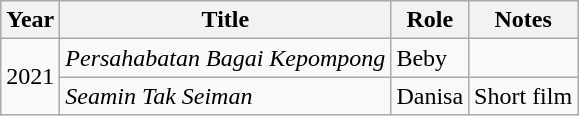<table class="wikitable unsortable">
<tr>
<th>Year</th>
<th>Title</th>
<th>Role</th>
<th>Notes</th>
</tr>
<tr>
<td rowspan="2">2021</td>
<td><em>Persahabatan Bagai Kepompong</em></td>
<td>Beby</td>
<td></td>
</tr>
<tr>
<td><em>Seamin Tak Seiman</em></td>
<td>Danisa</td>
<td>Short film</td>
</tr>
</table>
